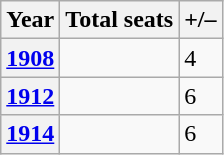<table class="wikitable">
<tr>
<th>Year</th>
<th>Total seats</th>
<th>+/–</th>
</tr>
<tr>
<th><a href='#'>1908</a></th>
<td></td>
<td> 4</td>
</tr>
<tr>
<th><a href='#'>1912</a></th>
<td></td>
<td> 6</td>
</tr>
<tr>
<th><a href='#'>1914</a></th>
<td></td>
<td> 6</td>
</tr>
</table>
